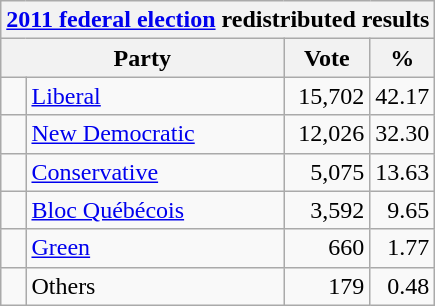<table class="wikitable">
<tr>
<th colspan="4"><a href='#'>2011 federal election</a> redistributed results</th>
</tr>
<tr>
<th bgcolor="#DDDDFF" width="130px" colspan="2">Party</th>
<th bgcolor="#DDDDFF" width="50px">Vote</th>
<th bgcolor="#DDDDFF" width="30px">%</th>
</tr>
<tr>
<td> </td>
<td><a href='#'>Liberal</a></td>
<td align=right>15,702</td>
<td align=right>42.17</td>
</tr>
<tr>
<td> </td>
<td><a href='#'>New Democratic</a></td>
<td align=right>12,026</td>
<td align=right>32.30</td>
</tr>
<tr>
<td> </td>
<td><a href='#'>Conservative</a></td>
<td align=right>5,075</td>
<td align=right>13.63</td>
</tr>
<tr>
<td> </td>
<td><a href='#'>Bloc Québécois</a></td>
<td align=right>3,592</td>
<td align=right>9.65</td>
</tr>
<tr>
<td> </td>
<td><a href='#'>Green</a></td>
<td align=right>660</td>
<td align=right>1.77</td>
</tr>
<tr>
<td> </td>
<td>Others</td>
<td align=right>179</td>
<td align=right>0.48</td>
</tr>
</table>
